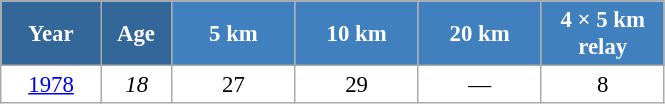<table class="wikitable" style="font-size:95%; text-align:center; border:grey solid 1px; border-collapse:collapse; background:#ffffff;">
<tr>
<th style="background-color:#369; color:white; width:60px;"> Year </th>
<th style="background-color:#369; color:white; width:40px;"> Age </th>
<th style="background-color:#4180be; color:white; width:75px;"> 5 km </th>
<th style="background-color:#4180be; color:white; width:75px;"> 10 km </th>
<th style="background-color:#4180be; color:white; width:75px;"> 20 km </th>
<th style="background-color:#4180be; color:white; width:75px;"> 4 × 5 km <br> relay </th>
</tr>
<tr>
<td><a href='#'>1978</a></td>
<td><em>18</em></td>
<td>27</td>
<td>29</td>
<td>—</td>
<td>8</td>
</tr>
</table>
